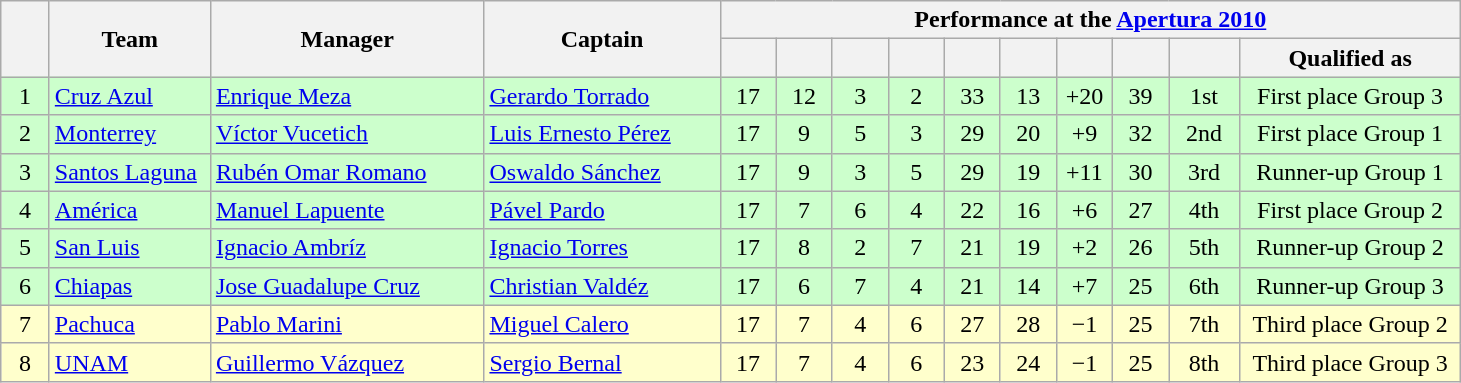<table class="wikitable" style="text-align: center;">
<tr>
<th width=25; rowspan=2></th>
<th width=100; rowspan=2>Team</th>
<th width=175; rowspan=2>Manager</th>
<th width=150; rowspan=2>Captain</th>
<th colspan=10>Performance at the <a href='#'>Apertura 2010</a></th>
</tr>
<tr>
<th width=30></th>
<th width=30></th>
<th width=30></th>
<th width=30></th>
<th width=30></th>
<th width=30></th>
<th width=30></th>
<th width=30></th>
<th width=40></th>
<th width=140>Qualified as</th>
</tr>
<tr style="background:#ccffcc;">
<td>1</td>
<td style="text-align: left;"><a href='#'>Cruz Azul</a></td>
<td style="text-align: left;"> <a href='#'>Enrique Meza</a></td>
<td style="text-align: left;"> <a href='#'>Gerardo Torrado</a></td>
<td>17</td>
<td>12</td>
<td>3</td>
<td>2</td>
<td>33</td>
<td>13</td>
<td>+20</td>
<td>39</td>
<td>1st</td>
<td>First place Group 3</td>
</tr>
<tr style="background:#ccffcc;">
<td>2</td>
<td style="text-align: left;"><a href='#'>Monterrey</a></td>
<td style="text-align: left;"> <a href='#'>Víctor Vucetich</a></td>
<td style="text-align: left;"> <a href='#'>Luis Ernesto Pérez</a></td>
<td>17</td>
<td>9</td>
<td>5</td>
<td>3</td>
<td>29</td>
<td>20</td>
<td>+9</td>
<td>32</td>
<td>2nd</td>
<td>First place Group 1</td>
</tr>
<tr style="background:#ccffcc;">
<td>3</td>
<td style="text-align: left;"><a href='#'>Santos Laguna</a></td>
<td style="text-align: left;"> <a href='#'>Rubén Omar Romano</a></td>
<td style="text-align: left;"> <a href='#'>Oswaldo Sánchez</a></td>
<td>17</td>
<td>9</td>
<td>3</td>
<td>5</td>
<td>29</td>
<td>19</td>
<td>+11</td>
<td>30</td>
<td>3rd</td>
<td>Runner-up Group 1</td>
</tr>
<tr style="background:#ccffcc;">
<td>4</td>
<td style="text-align: left;"><a href='#'>América</a></td>
<td style="text-align: left;"> <a href='#'>Manuel Lapuente</a></td>
<td style="text-align: left;"> <a href='#'>Pável Pardo</a></td>
<td>17</td>
<td>7</td>
<td>6</td>
<td>4</td>
<td>22</td>
<td>16</td>
<td>+6</td>
<td>27</td>
<td>4th</td>
<td>First place Group 2</td>
</tr>
<tr style="background:#ccffcc;">
<td>5</td>
<td style="text-align: left;"><a href='#'>San Luis</a></td>
<td style="text-align: left;"> <a href='#'>Ignacio Ambríz</a></td>
<td style="text-align: left;"> <a href='#'>Ignacio Torres</a></td>
<td>17</td>
<td>8</td>
<td>2</td>
<td>7</td>
<td>21</td>
<td>19</td>
<td>+2</td>
<td>26</td>
<td>5th</td>
<td>Runner-up Group 2</td>
</tr>
<tr style="background:#ccffcc;">
<td>6</td>
<td style="text-align: left;"><a href='#'>Chiapas</a></td>
<td style="text-align: left;"> <a href='#'>Jose Guadalupe Cruz</a></td>
<td style="text-align: left;"> <a href='#'>Christian Valdéz</a></td>
<td>17</td>
<td>6</td>
<td>7</td>
<td>4</td>
<td>21</td>
<td>14</td>
<td>+7</td>
<td>25</td>
<td>6th</td>
<td>Runner-up Group 3</td>
</tr>
<tr style="background:#ffffcc;">
<td>7</td>
<td style="text-align: left;"><a href='#'>Pachuca</a></td>
<td style="text-align: left;"> <a href='#'>Pablo Marini</a></td>
<td style="text-align: left;"> <a href='#'>Miguel Calero</a></td>
<td>17</td>
<td>7</td>
<td>4</td>
<td>6</td>
<td>27</td>
<td>28</td>
<td>−1</td>
<td>25</td>
<td>7th</td>
<td>Third place Group 2</td>
</tr>
<tr style="background:#ffffcc;">
<td>8</td>
<td style="text-align: left;"><a href='#'>UNAM</a></td>
<td style="text-align: left;"> <a href='#'>Guillermo Vázquez</a></td>
<td style="text-align: left;"> <a href='#'>Sergio Bernal</a></td>
<td>17</td>
<td>7</td>
<td>4</td>
<td>6</td>
<td>23</td>
<td>24</td>
<td>−1</td>
<td>25</td>
<td>8th</td>
<td>Third place Group 3</td>
</tr>
</table>
